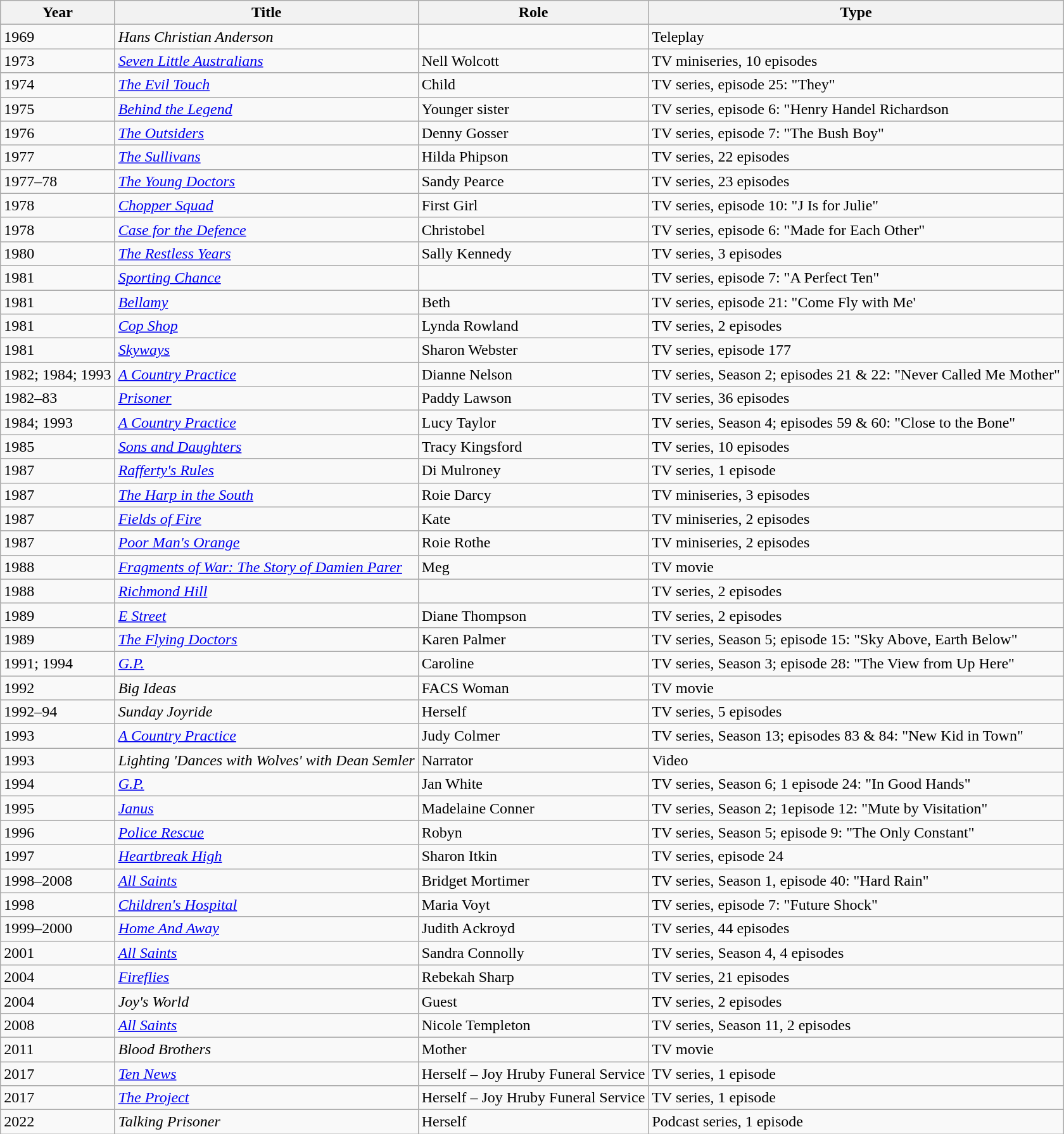<table class="wikitable">
<tr>
<th>Year</th>
<th>Title</th>
<th>Role</th>
<th>Type</th>
</tr>
<tr>
<td>1969</td>
<td><em>Hans Christian Anderson</em></td>
<td></td>
<td>Teleplay</td>
</tr>
<tr>
<td>1973</td>
<td><em><a href='#'>Seven Little Australians</a></em></td>
<td>Nell Wolcott</td>
<td>TV miniseries, 10 episodes</td>
</tr>
<tr>
<td>1974</td>
<td><em><a href='#'>The Evil Touch</a></em></td>
<td>Child</td>
<td>TV series, episode 25: "They"</td>
</tr>
<tr>
<td>1975</td>
<td><em><a href='#'>Behind the Legend</a></em></td>
<td>Younger sister</td>
<td>TV series, episode 6: "Henry Handel Richardson</td>
</tr>
<tr>
<td>1976</td>
<td><em><a href='#'>The Outsiders</a></em></td>
<td>Denny Gosser</td>
<td>TV series, episode 7: "The Bush Boy"</td>
</tr>
<tr>
<td>1977</td>
<td><em><a href='#'>The Sullivans</a></em></td>
<td>Hilda Phipson</td>
<td>TV series, 22 episodes</td>
</tr>
<tr>
<td>1977–78</td>
<td><em><a href='#'>The Young Doctors</a></em></td>
<td>Sandy Pearce</td>
<td>TV series, 23 episodes</td>
</tr>
<tr>
<td>1978</td>
<td><em><a href='#'>Chopper Squad</a></em></td>
<td>First Girl</td>
<td>TV series, episode 10: "J Is for Julie"</td>
</tr>
<tr>
<td>1978</td>
<td><em><a href='#'>Case for the Defence</a></em></td>
<td>Christobel</td>
<td>TV series, episode 6: "Made for Each Other"</td>
</tr>
<tr>
<td>1980</td>
<td><em><a href='#'>The Restless Years</a></em></td>
<td>Sally Kennedy</td>
<td>TV series, 3 episodes</td>
</tr>
<tr>
<td>1981</td>
<td><em><a href='#'>Sporting Chance</a></em></td>
<td></td>
<td>TV series, episode 7: "A Perfect Ten"</td>
</tr>
<tr>
<td>1981</td>
<td><em><a href='#'>Bellamy</a></em></td>
<td>Beth</td>
<td>TV series, episode 21: "Come Fly with Me'</td>
</tr>
<tr>
<td>1981</td>
<td><em><a href='#'>Cop Shop</a></em></td>
<td>Lynda Rowland</td>
<td>TV series, 2 episodes</td>
</tr>
<tr>
<td>1981</td>
<td><em><a href='#'>Skyways</a></em></td>
<td>Sharon Webster</td>
<td>TV series, episode 177</td>
</tr>
<tr>
<td>1982; 1984; 1993</td>
<td><em><a href='#'>A Country Practice</a></em></td>
<td>Dianne Nelson</td>
<td>TV series, Season 2; episodes 21 & 22: "Never Called Me Mother"</td>
</tr>
<tr>
<td>1982–83</td>
<td><em><a href='#'>Prisoner</a></em></td>
<td>Paddy Lawson</td>
<td>TV series, 36 episodes</td>
</tr>
<tr>
<td>1984; 1993</td>
<td><em><a href='#'>A Country Practice</a></em></td>
<td>Lucy Taylor</td>
<td>TV series, Season 4; episodes 59 & 60: "Close to the Bone"</td>
</tr>
<tr>
<td>1985</td>
<td><em><a href='#'>Sons and Daughters</a></em></td>
<td>Tracy Kingsford</td>
<td>TV series, 10 episodes</td>
</tr>
<tr>
<td>1987</td>
<td><em><a href='#'>Rafferty's Rules</a></em></td>
<td>Di Mulroney</td>
<td>TV series, 1 episode</td>
</tr>
<tr>
<td>1987</td>
<td><em><a href='#'>The Harp in the South</a></em></td>
<td>Roie Darcy</td>
<td>TV miniseries, 3 episodes</td>
</tr>
<tr>
<td>1987</td>
<td><em><a href='#'>Fields of Fire</a></em></td>
<td>Kate</td>
<td>TV miniseries, 2 episodes</td>
</tr>
<tr>
<td>1987</td>
<td><em><a href='#'>Poor Man's Orange</a></em></td>
<td>Roie Rothe</td>
<td>TV miniseries, 2 episodes</td>
</tr>
<tr>
<td>1988</td>
<td><em><a href='#'>Fragments of War: The Story of Damien Parer</a></em></td>
<td>Meg</td>
<td>TV movie</td>
</tr>
<tr>
<td>1988</td>
<td><em><a href='#'>Richmond Hill</a></em></td>
<td></td>
<td>TV series, 2 episodes</td>
</tr>
<tr>
<td>1989</td>
<td><em><a href='#'>E Street</a></em></td>
<td>Diane Thompson</td>
<td>TV series, 2 episodes</td>
</tr>
<tr>
<td>1989</td>
<td><em><a href='#'>The Flying Doctors</a></em></td>
<td>Karen Palmer</td>
<td>TV series, Season 5; episode 15: "Sky Above, Earth Below"</td>
</tr>
<tr>
<td>1991; 1994</td>
<td><em><a href='#'>G.P.</a></em></td>
<td>Caroline</td>
<td>TV series, Season 3; episode 28: "The View from Up Here"</td>
</tr>
<tr>
<td>1992</td>
<td><em>Big Ideas</em></td>
<td>FACS Woman</td>
<td>TV movie</td>
</tr>
<tr>
<td>1992–94</td>
<td><em>Sunday Joyride</em></td>
<td>Herself</td>
<td>TV series, 5 episodes</td>
</tr>
<tr>
<td>1993</td>
<td><em><a href='#'>A Country Practice</a></em></td>
<td>Judy Colmer</td>
<td>TV series, Season 13; episodes 83 & 84: "New Kid in Town"</td>
</tr>
<tr>
<td>1993</td>
<td><em>Lighting 'Dances with Wolves' with Dean Semler</em></td>
<td>Narrator</td>
<td>Video</td>
</tr>
<tr>
<td>1994</td>
<td><em><a href='#'>G.P.</a></em></td>
<td>Jan White</td>
<td>TV series, Season 6; 1 episode 24: "In Good Hands"</td>
</tr>
<tr>
<td>1995</td>
<td><em><a href='#'>Janus</a></em></td>
<td>Madelaine Conner</td>
<td>TV series, Season 2; 1episode 12: "Mute by Visitation"</td>
</tr>
<tr>
<td>1996</td>
<td><em><a href='#'>Police Rescue</a></em></td>
<td>Robyn</td>
<td>TV series, Season 5; episode 9: "The Only Constant"</td>
</tr>
<tr>
<td>1997</td>
<td><em><a href='#'>Heartbreak High</a></em></td>
<td>Sharon Itkin</td>
<td>TV series, episode 24</td>
</tr>
<tr>
<td>1998–2008</td>
<td><em><a href='#'>All Saints</a></em></td>
<td>Bridget Mortimer</td>
<td>TV series, Season 1, episode 40: "Hard Rain"</td>
</tr>
<tr>
<td>1998</td>
<td><em><a href='#'>Children's Hospital</a></em></td>
<td>Maria Voyt</td>
<td>TV series, episode 7: "Future Shock"</td>
</tr>
<tr>
<td>1999–2000</td>
<td><em><a href='#'>Home And Away</a></em></td>
<td>Judith Ackroyd</td>
<td>TV series, 44 episodes</td>
</tr>
<tr>
<td>2001</td>
<td><em><a href='#'>All Saints</a></em></td>
<td>Sandra Connolly</td>
<td>TV series, Season 4, 4 episodes</td>
</tr>
<tr>
<td>2004</td>
<td><em><a href='#'>Fireflies</a></em></td>
<td>Rebekah Sharp</td>
<td>TV series, 21 episodes</td>
</tr>
<tr>
<td>2004</td>
<td><em>Joy's World</em></td>
<td>Guest</td>
<td>TV series, 2 episodes</td>
</tr>
<tr>
<td>2008</td>
<td><em><a href='#'>All Saints</a></em></td>
<td>Nicole Templeton</td>
<td>TV series, Season 11, 2 episodes</td>
</tr>
<tr>
<td>2011</td>
<td><em>Blood Brothers</em></td>
<td>Mother</td>
<td>TV movie</td>
</tr>
<tr>
<td>2017</td>
<td><em><a href='#'>Ten News</a></em></td>
<td>Herself – Joy Hruby Funeral Service</td>
<td>TV series, 1 episode</td>
</tr>
<tr>
<td>2017</td>
<td><em><a href='#'>The Project</a></em></td>
<td>Herself – Joy Hruby Funeral Service</td>
<td>TV series, 1 episode</td>
</tr>
<tr>
<td>2022</td>
<td><em>Talking Prisoner</em></td>
<td>Herself</td>
<td>Podcast series, 1 episode</td>
</tr>
</table>
